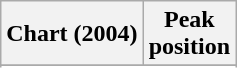<table class="wikitable plainrowheaders" style="text-align:center">
<tr>
<th scope="col">Chart (2004)</th>
<th scope="col">Peak<br>position</th>
</tr>
<tr>
</tr>
<tr>
</tr>
<tr>
</tr>
</table>
